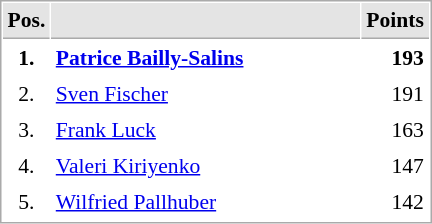<table cellspacing="1" cellpadding="3" style="border:1px solid #AAAAAA;font-size:90%">
<tr bgcolor="#E4E4E4">
<th style="border-bottom:1px solid #AAAAAA" width=10>Pos.</th>
<th style="border-bottom:1px solid #AAAAAA" width=200></th>
<th style="border-bottom:1px solid #AAAAAA" width=20>Points</th>
</tr>
<tr>
<td align="center"><strong>1.</strong></td>
<td> <strong><a href='#'>Patrice Bailly-Salins</a></strong></td>
<td align="right"><strong>193</strong></td>
</tr>
<tr>
<td align="center">2.</td>
<td> <a href='#'>Sven Fischer</a></td>
<td align="right">191</td>
</tr>
<tr>
<td align="center">3.</td>
<td> <a href='#'>Frank Luck</a></td>
<td align="right">163</td>
</tr>
<tr>
<td align="center">4.</td>
<td> <a href='#'>Valeri Kiriyenko</a></td>
<td align="right">147</td>
</tr>
<tr>
<td align="center">5.</td>
<td> <a href='#'>Wilfried Pallhuber</a></td>
<td align="right">142</td>
</tr>
<tr>
</tr>
</table>
